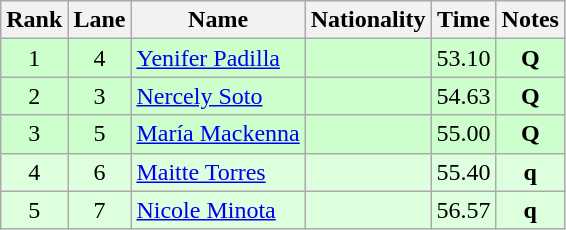<table class="wikitable sortable" style="text-align:center">
<tr>
<th>Rank</th>
<th>Lane</th>
<th>Name</th>
<th>Nationality</th>
<th>Time</th>
<th>Notes</th>
</tr>
<tr bgcolor=ccffcc>
<td>1</td>
<td>4</td>
<td align=left><a href='#'>Yenifer Padilla</a></td>
<td align=left></td>
<td>53.10</td>
<td><strong>Q</strong></td>
</tr>
<tr bgcolor=ccffcc>
<td>2</td>
<td>3</td>
<td align=left><a href='#'>Nercely Soto</a></td>
<td align=left></td>
<td>54.63</td>
<td><strong>Q</strong></td>
</tr>
<tr bgcolor=ccffcc>
<td>3</td>
<td>5</td>
<td align=left><a href='#'>María Mackenna</a></td>
<td align=left></td>
<td>55.00</td>
<td><strong>Q</strong></td>
</tr>
<tr bgcolor=ddffdd>
<td>4</td>
<td>6</td>
<td align=left><a href='#'>Maitte Torres</a></td>
<td align=left></td>
<td>55.40</td>
<td><strong>q</strong></td>
</tr>
<tr bgcolor=ddffdd>
<td>5</td>
<td>7</td>
<td align=left><a href='#'>Nicole Minota</a></td>
<td align=left></td>
<td>56.57</td>
<td><strong>q</strong></td>
</tr>
</table>
